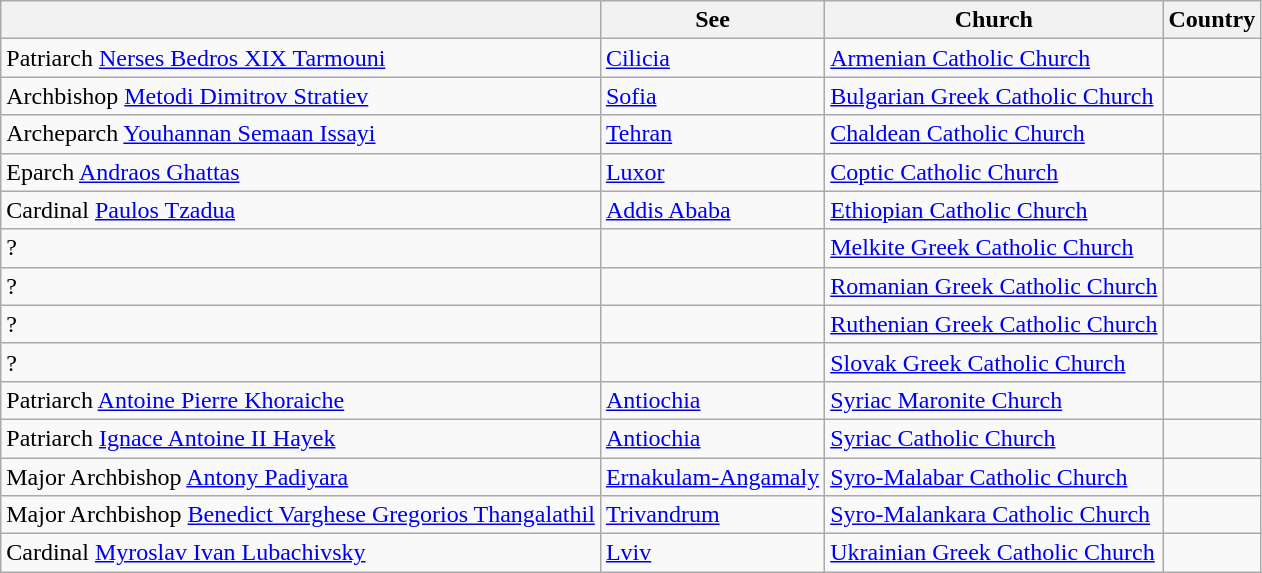<table class="wikitable">
<tr>
<th></th>
<th>See</th>
<th>Church</th>
<th>Country</th>
</tr>
<tr>
<td>Patriarch <a href='#'>Nerses Bedros XIX Tarmouni</a></td>
<td><a href='#'>Cilicia</a></td>
<td><a href='#'>Armenian Catholic Church</a></td>
<td></td>
</tr>
<tr>
<td>Archbishop <a href='#'>Metodi Dimitrov Stratiev</a></td>
<td><a href='#'>Sofia</a></td>
<td><a href='#'>Bulgarian Greek Catholic Church</a></td>
<td></td>
</tr>
<tr>
<td>Archeparch <a href='#'>Youhannan Semaan Issayi</a></td>
<td><a href='#'>Tehran</a></td>
<td><a href='#'>Chaldean Catholic Church</a></td>
<td></td>
</tr>
<tr>
<td>Eparch <a href='#'>Andraos Ghattas</a></td>
<td><a href='#'>Luxor</a></td>
<td><a href='#'>Coptic Catholic Church</a></td>
<td></td>
</tr>
<tr>
<td>Cardinal <a href='#'>Paulos Tzadua</a></td>
<td><a href='#'>Addis Ababa</a></td>
<td><a href='#'>Ethiopian Catholic Church</a></td>
<td></td>
</tr>
<tr>
<td>?</td>
<td></td>
<td><a href='#'>Melkite Greek Catholic Church</a></td>
<td></td>
</tr>
<tr>
<td>?</td>
<td></td>
<td><a href='#'>Romanian Greek Catholic Church</a></td>
<td></td>
</tr>
<tr>
<td>?</td>
<td></td>
<td><a href='#'>Ruthenian Greek Catholic Church</a></td>
<td></td>
</tr>
<tr>
<td>?</td>
<td></td>
<td><a href='#'>Slovak Greek Catholic Church</a></td>
<td></td>
</tr>
<tr>
<td>Patriarch <a href='#'>Antoine Pierre Khoraiche</a></td>
<td><a href='#'>Antiochia</a></td>
<td><a href='#'>Syriac Maronite Church</a></td>
<td></td>
</tr>
<tr>
<td>Patriarch <a href='#'>Ignace Antoine II Hayek</a></td>
<td><a href='#'>Antiochia</a></td>
<td><a href='#'>Syriac Catholic Church</a></td>
<td></td>
</tr>
<tr>
<td>Major Archbishop <a href='#'>Antony Padiyara</a></td>
<td><a href='#'>Ernakulam-Angamaly</a></td>
<td><a href='#'>Syro-Malabar Catholic Church</a></td>
<td></td>
</tr>
<tr>
<td>Major Archbishop <a href='#'>Benedict Varghese Gregorios Thangalathil</a></td>
<td><a href='#'>Trivandrum</a></td>
<td><a href='#'>Syro-Malankara Catholic Church</a></td>
<td></td>
</tr>
<tr>
<td>Cardinal <a href='#'>Myroslav Ivan Lubachivsky</a></td>
<td><a href='#'>Lviv</a></td>
<td><a href='#'>Ukrainian Greek Catholic Church</a></td>
<td></td>
</tr>
</table>
